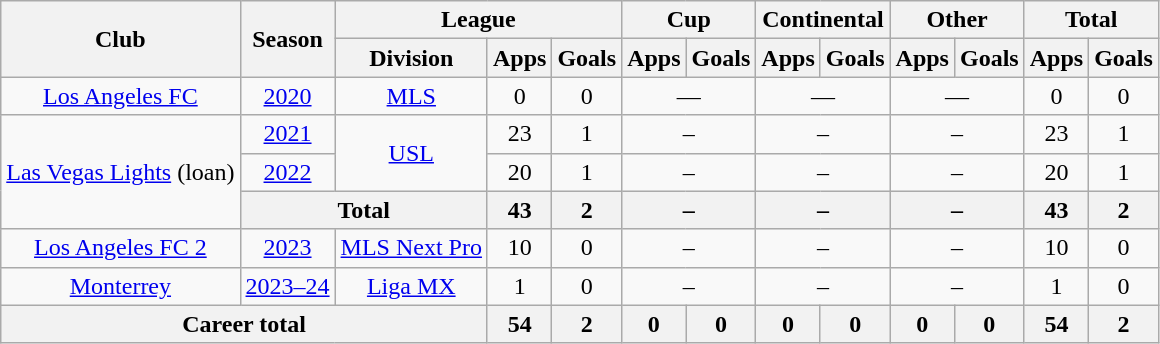<table class=wikitable style=text-align:center>
<tr>
<th rowspan=2>Club</th>
<th rowspan=2>Season</th>
<th colspan=3>League</th>
<th colspan=2>Cup</th>
<th colspan=2>Continental</th>
<th colspan=2>Other</th>
<th colspan=2>Total</th>
</tr>
<tr>
<th>Division</th>
<th>Apps</th>
<th>Goals</th>
<th>Apps</th>
<th>Goals</th>
<th>Apps</th>
<th>Goals</th>
<th>Apps</th>
<th>Goals</th>
<th>Apps</th>
<th>Goals</th>
</tr>
<tr>
<td><a href='#'>Los Angeles FC</a></td>
<td><a href='#'>2020</a></td>
<td><a href='#'>MLS</a></td>
<td>0</td>
<td>0</td>
<td colspan=2>—</td>
<td colspan=2>—</td>
<td colspan=2>—</td>
<td>0</td>
<td>0</td>
</tr>
<tr>
<td rowspan="3"><a href='#'>Las Vegas Lights</a> (loan)</td>
<td><a href='#'>2021</a></td>
<td rowspan="2"><a href='#'>USL</a></td>
<td>23</td>
<td>1</td>
<td colspan="2">–</td>
<td colspan="2">–</td>
<td colspan="2">–</td>
<td>23</td>
<td>1</td>
</tr>
<tr>
<td><a href='#'>2022</a></td>
<td>20</td>
<td>1</td>
<td colspan="2">–</td>
<td colspan="2">–</td>
<td colspan="2">–</td>
<td>20</td>
<td>1</td>
</tr>
<tr>
<th colspan="2">Total</th>
<th>43</th>
<th>2</th>
<th colspan="2">–</th>
<th colspan="2">–</th>
<th colspan="2">–</th>
<th>43</th>
<th>2</th>
</tr>
<tr>
<td><a href='#'>Los Angeles FC 2</a></td>
<td><a href='#'>2023</a></td>
<td><a href='#'>MLS Next Pro</a></td>
<td>10</td>
<td>0</td>
<td colspan="2">–</td>
<td colspan="2">–</td>
<td colspan="2">–</td>
<td>10</td>
<td>0</td>
</tr>
<tr>
<td rowspan="1"><a href='#'>Monterrey</a></td>
<td><a href='#'>2023–24</a></td>
<td rowspan="1"><a href='#'>Liga MX</a></td>
<td>1</td>
<td>0</td>
<td colspan="2">–</td>
<td colspan="2">–</td>
<td colspan="2">–</td>
<td>1</td>
<td>0</td>
</tr>
<tr>
<th colspan="3"><strong>Career total</strong></th>
<th>54</th>
<th>2</th>
<th>0</th>
<th>0</th>
<th>0</th>
<th>0</th>
<th>0</th>
<th>0</th>
<th>54</th>
<th>2</th>
</tr>
</table>
